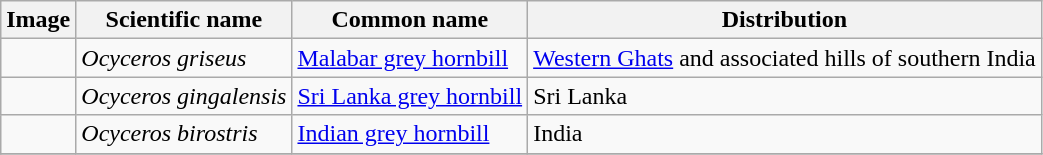<table class="wikitable">
<tr>
<th>Image</th>
<th>Scientific name</th>
<th>Common name</th>
<th>Distribution</th>
</tr>
<tr>
<td></td>
<td><em>Ocyceros griseus</em></td>
<td><a href='#'>Malabar grey hornbill</a></td>
<td><a href='#'>Western Ghats</a> and associated hills of southern India</td>
</tr>
<tr>
<td></td>
<td><em>Ocyceros gingalensis</em></td>
<td><a href='#'>Sri Lanka grey hornbill</a></td>
<td>Sri Lanka</td>
</tr>
<tr>
<td></td>
<td><em>Ocyceros birostris</em></td>
<td><a href='#'>Indian grey hornbill</a></td>
<td>India</td>
</tr>
<tr>
</tr>
</table>
